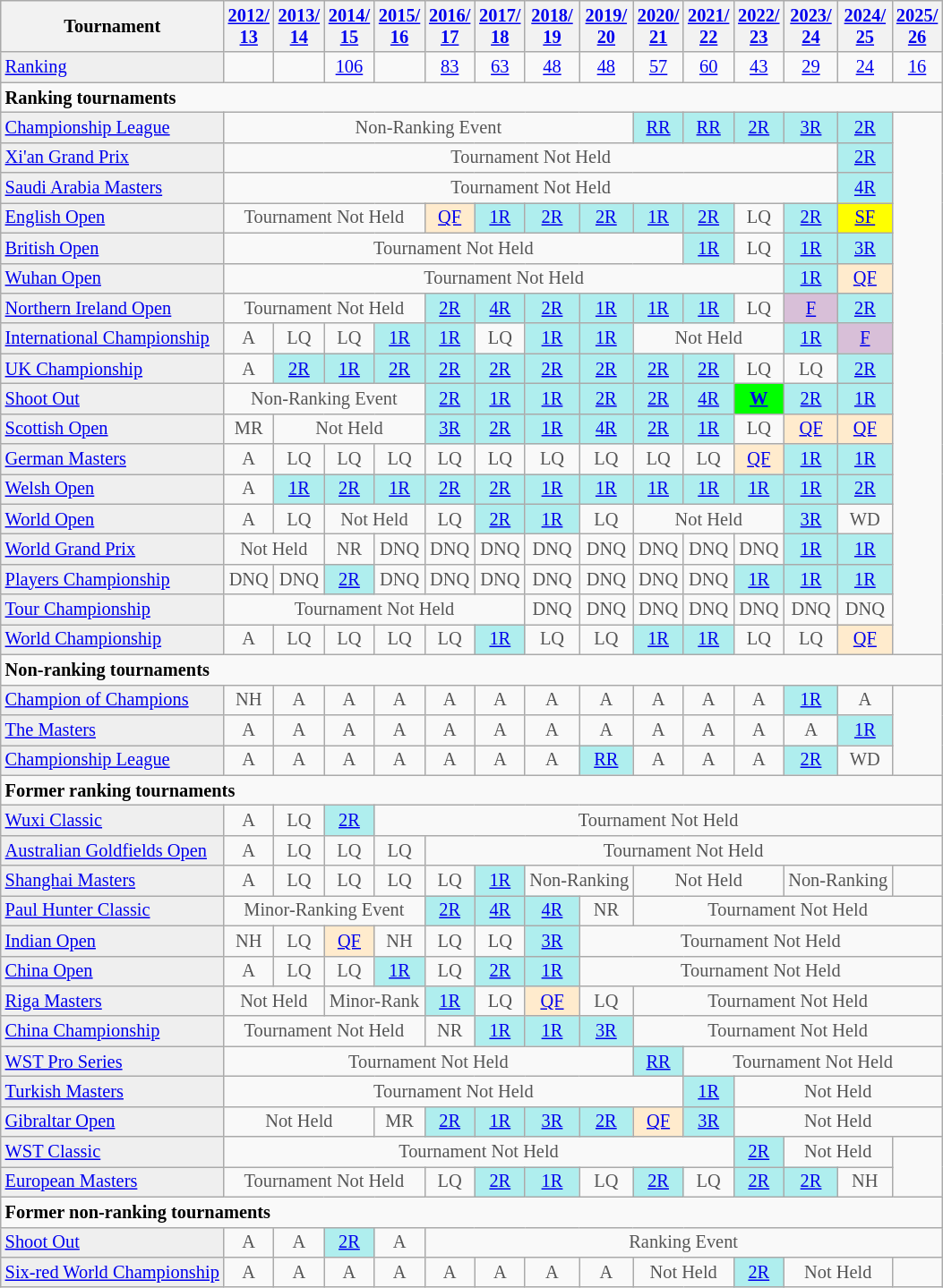<table class="wikitable" style="font-size:85%;">
<tr>
<th>Tournament</th>
<th><a href='#'>2012/<br>13</a></th>
<th><a href='#'>2013/<br>14</a></th>
<th><a href='#'>2014/<br>15</a></th>
<th><a href='#'>2015/<br>16</a></th>
<th><a href='#'>2016/<br>17</a></th>
<th><a href='#'>2017/<br>18</a></th>
<th><a href='#'>2018/<br>19</a></th>
<th><a href='#'>2019/<br>20</a></th>
<th><a href='#'>2020/<br>21</a></th>
<th><a href='#'>2021/<br>22</a></th>
<th><a href='#'>2022/<br>23</a></th>
<th><a href='#'>2023/<br>24</a></th>
<th><a href='#'>2024/<br>25</a></th>
<th><a href='#'>2025/<br>26</a></th>
</tr>
<tr>
<td style="background:#EFEFEF;"><a href='#'>Ranking</a></td>
<td align="center"></td>
<td align="center"></td>
<td align="center"><a href='#'>106</a></td>
<td align="center"></td>
<td align="center"><a href='#'>83</a></td>
<td align="center"><a href='#'>63</a></td>
<td align="center"><a href='#'>48</a></td>
<td align="center"><a href='#'>48</a></td>
<td align="center"><a href='#'>57</a></td>
<td align="center"><a href='#'>60</a></td>
<td align="center"><a href='#'>43</a></td>
<td align="center"><a href='#'>29</a></td>
<td align="center"><a href='#'>24</a></td>
<td align="center"><a href='#'>16</a></td>
</tr>
<tr>
<td colspan="20"><strong>Ranking tournaments</strong></td>
</tr>
<tr>
<td style="background:#EFEFEF;"><a href='#'>Championship League</a></td>
<td align="center" colspan="8" style="color:#555555;">Non-Ranking Event</td>
<td align="center" style="background:#afeeee;"><a href='#'>RR</a></td>
<td align="center" style="background:#afeeee;"><a href='#'>RR</a></td>
<td align="center" style="background:#afeeee;"><a href='#'>2R</a></td>
<td align="center" style="background:#afeeee;"><a href='#'>3R</a></td>
<td align="center" style="background:#afeeee;"><a href='#'>2R</a></td>
</tr>
<tr>
<td style="background:#EFEFEF;"><a href='#'>Xi'an Grand Prix</a></td>
<td align="center" colspan="12" style="color:#555555;">Tournament Not Held</td>
<td align="center" style="background:#afeeee;"><a href='#'>2R</a></td>
</tr>
<tr>
<td style="background:#EFEFEF;"><a href='#'>Saudi Arabia Masters</a></td>
<td align="center" colspan="12" style="color:#555555;">Tournament Not Held</td>
<td align="center" style="background:#afeeee;"><a href='#'>4R</a></td>
</tr>
<tr>
<td style="background:#EFEFEF;"><a href='#'>English Open</a></td>
<td align="center" colspan="4" style="color:#555555;">Tournament Not Held</td>
<td align="center" style="background:#ffebcd;"><a href='#'>QF</a></td>
<td align="center" style="background:#afeeee;"><a href='#'>1R</a></td>
<td align="center" style="background:#afeeee;"><a href='#'>2R</a></td>
<td align="center" style="background:#afeeee;"><a href='#'>2R</a></td>
<td align="center" style="background:#afeeee;"><a href='#'>1R</a></td>
<td align="center" style="background:#afeeee;"><a href='#'>2R</a></td>
<td align="center" style="color:#555555;">LQ</td>
<td align="center" style="background:#afeeee;"><a href='#'>2R</a></td>
<td style="text-align:center; background:yellow;"><a href='#'>SF</a></td>
</tr>
<tr>
<td style="background:#EFEFEF;"><a href='#'>British Open</a></td>
<td align="center" colspan="9" style="color:#555555;">Tournament Not Held</td>
<td align="center" style="background:#afeeee;"><a href='#'>1R</a></td>
<td align="center" style="color:#555555;">LQ</td>
<td align="center" style="background:#afeeee;"><a href='#'>1R</a></td>
<td align="center" style="background:#afeeee;"><a href='#'>3R</a></td>
</tr>
<tr>
<td style="background:#EFEFEF;"><a href='#'>Wuhan Open</a></td>
<td align="center" colspan="11" style="color:#555555;">Tournament Not Held</td>
<td align="center" style="background:#afeeee;"><a href='#'>1R</a></td>
<td align="center" style="background:#ffebcd;"><a href='#'>QF</a></td>
</tr>
<tr>
<td style="background:#EFEFEF;"><a href='#'>Northern Ireland Open</a></td>
<td align="center" colspan="4" style="color:#555555;">Tournament Not Held</td>
<td align="center" style="background:#afeeee;"><a href='#'>2R</a></td>
<td align="center" style="background:#afeeee;"><a href='#'>4R</a></td>
<td align="center" style="background:#afeeee;"><a href='#'>2R</a></td>
<td align="center" style="background:#afeeee;"><a href='#'>1R</a></td>
<td align="center" style="background:#afeeee;"><a href='#'>1R</a></td>
<td align="center" style="background:#afeeee;"><a href='#'>1R</a></td>
<td align="center" style="color:#555555;">LQ</td>
<td align="center" style="background:thistle;"><a href='#'>F</a></td>
<td align="center" style="background:#afeeee;"><a href='#'>2R</a></td>
</tr>
<tr>
<td style="background:#EFEFEF;"><a href='#'>International Championship</a></td>
<td align="center" style="color:#555555;">A</td>
<td align="center" style="color:#555555;">LQ</td>
<td align="center" style="color:#555555;">LQ</td>
<td align="center" style="background:#afeeee;"><a href='#'>1R</a></td>
<td align="center" style="background:#afeeee;"><a href='#'>1R</a></td>
<td align="center" style="color:#555555;">LQ</td>
<td align="center" style="background:#afeeee;"><a href='#'>1R</a></td>
<td align="center" style="background:#afeeee;"><a href='#'>1R</a></td>
<td align="center" colspan="3" style="color:#555555;">Not Held</td>
<td align="center" style="background:#afeeee;"><a href='#'>1R</a></td>
<td align="center" style="background:thistle;"><a href='#'>F</a></td>
</tr>
<tr>
<td style="background:#EFEFEF;"><a href='#'>UK Championship</a></td>
<td align="center" style="color:#555555;">A</td>
<td align="center" style="background:#afeeee;"><a href='#'>2R</a></td>
<td align="center" style="background:#afeeee;"><a href='#'>1R</a></td>
<td align="center" style="background:#afeeee;"><a href='#'>2R</a></td>
<td align="center" style="background:#afeeee;"><a href='#'>2R</a></td>
<td align="center" style="background:#afeeee;"><a href='#'>2R</a></td>
<td align="center" style="background:#afeeee;"><a href='#'>2R</a></td>
<td align="center" style="background:#afeeee;"><a href='#'>2R</a></td>
<td align="center" style="background:#afeeee;"><a href='#'>2R</a></td>
<td align="center" style="background:#afeeee;"><a href='#'>2R</a></td>
<td align="center" style="color:#555555;">LQ</td>
<td align="center" style="color:#555555;">LQ</td>
<td align="center" style="background:#afeeee;"><a href='#'>2R</a></td>
</tr>
<tr>
<td style="background:#EFEFEF;"><a href='#'>Shoot Out</a></td>
<td align="center" colspan="4" style="color:#555555;">Non-Ranking Event</td>
<td align="center" style="background:#afeeee;"><a href='#'>2R</a></td>
<td align="center" style="background:#afeeee;"><a href='#'>1R</a></td>
<td align="center" style="background:#afeeee;"><a href='#'>1R</a></td>
<td align="center" style="background:#afeeee;"><a href='#'>2R</a></td>
<td align="center" style="background:#afeeee;"><a href='#'>2R</a></td>
<td align="center" style="background:#afeeee;"><a href='#'>4R</a></td>
<td align="center" style="background:#00ff00;"><a href='#'><strong>W</strong></a></td>
<td align="center" style="background:#afeeee;"><a href='#'>2R</a></td>
<td align="center" style="background:#afeeee;"><a href='#'>1R</a></td>
</tr>
<tr>
<td style="background:#EFEFEF;"><a href='#'>Scottish Open</a></td>
<td align="center" style="color:#555555;">MR</td>
<td align="center" colspan="3" style="color:#555555;">Not Held</td>
<td align="center" style="background:#afeeee;"><a href='#'>3R</a></td>
<td align="center" style="background:#afeeee;"><a href='#'>2R</a></td>
<td align="center" style="background:#afeeee;"><a href='#'>1R</a></td>
<td align="center" style="background:#afeeee;"><a href='#'>4R</a></td>
<td align="center" style="background:#afeeee;"><a href='#'>2R</a></td>
<td align="center" style="background:#afeeee;"><a href='#'>1R</a></td>
<td align="center" style="color:#555555;">LQ</td>
<td align="center" style="background:#ffebcd;"><a href='#'>QF</a></td>
<td align="center" style="background:#ffebcd;"><a href='#'>QF</a></td>
</tr>
<tr>
<td style="background:#EFEFEF;"><a href='#'>German Masters</a></td>
<td align="center" style="color:#555555;">A</td>
<td align="center" style="color:#555555;">LQ</td>
<td align="center" style="color:#555555;">LQ</td>
<td align="center" style="color:#555555;">LQ</td>
<td align="center" style="color:#555555;">LQ</td>
<td align="center" style="color:#555555;">LQ</td>
<td align="center" style="color:#555555;">LQ</td>
<td align="center" style="color:#555555;">LQ</td>
<td align="center" style="color:#555555;">LQ</td>
<td align="center" style="color:#555555;">LQ</td>
<td align="center" style="background:#ffebcd;"><a href='#'>QF</a></td>
<td align="center" style="background:#afeeee;"><a href='#'>1R</a></td>
<td align="center" style="background:#afeeee;"><a href='#'>1R</a></td>
</tr>
<tr>
<td style="background:#EFEFEF;"><a href='#'>Welsh Open</a></td>
<td align="center" style="color:#555555;">A</td>
<td align="center" style="background:#afeeee;"><a href='#'>1R</a></td>
<td align="center" style="background:#afeeee;"><a href='#'>2R</a></td>
<td align="center" style="background:#afeeee;"><a href='#'>1R</a></td>
<td align="center" style="background:#afeeee;"><a href='#'>2R</a></td>
<td align="center" style="background:#afeeee;"><a href='#'>2R</a></td>
<td align="center" style="background:#afeeee;"><a href='#'>1R</a></td>
<td align="center" style="background:#afeeee;"><a href='#'>1R</a></td>
<td align="center" style="background:#afeeee;"><a href='#'>1R</a></td>
<td align="center" style="background:#afeeee;"><a href='#'>1R</a></td>
<td align="center" style="background:#afeeee;"><a href='#'>1R</a></td>
<td align="center" style="background:#afeeee;"><a href='#'>1R</a></td>
<td align="center" style="background:#afeeee;"><a href='#'>2R</a></td>
</tr>
<tr>
<td style="background:#EFEFEF;"><a href='#'>World Open</a></td>
<td align="center" style="color:#555555;">A</td>
<td align="center" style="color:#555555;">LQ</td>
<td align="center" colspan="2" style="color:#555555;">Not Held</td>
<td align="center" style="color:#555555;">LQ</td>
<td align="center" style="background:#afeeee;"><a href='#'>2R</a></td>
<td align="center" style="background:#afeeee;"><a href='#'>1R</a></td>
<td align="center" style="color:#555555;">LQ</td>
<td align="center" colspan="3" style="color:#555555;">Not Held</td>
<td align="center" style="background:#afeeee;"><a href='#'>3R</a></td>
<td align="center" style="color:#555555;">WD</td>
</tr>
<tr>
<td style="background:#EFEFEF;"><a href='#'>World Grand Prix</a></td>
<td align="center" colspan="2" style="color:#555555;">Not Held</td>
<td align="center" style="color:#555555;">NR</td>
<td align="center" style="color:#555555;">DNQ</td>
<td align="center" style="color:#555555;">DNQ</td>
<td align="center" style="color:#555555;">DNQ</td>
<td align="center" style="color:#555555;">DNQ</td>
<td align="center" style="color:#555555;">DNQ</td>
<td align="center" style="color:#555555;">DNQ</td>
<td align="center" style="color:#555555;">DNQ</td>
<td align="center" style="color:#555555;">DNQ</td>
<td align="center" style="background:#afeeee;"><a href='#'>1R</a></td>
<td align="center" style="background:#afeeee;"><a href='#'>1R</a></td>
</tr>
<tr>
<td style="background:#EFEFEF;"><a href='#'>Players Championship</a></td>
<td align="center" style="color:#555555;">DNQ</td>
<td align="center" style="color:#555555;">DNQ</td>
<td align="center" style="background:#afeeee;"><a href='#'>2R</a></td>
<td align="center" style="color:#555555;">DNQ</td>
<td align="center" style="color:#555555;">DNQ</td>
<td align="center" style="color:#555555;">DNQ</td>
<td align="center" style="color:#555555;">DNQ</td>
<td align="center" style="color:#555555;">DNQ</td>
<td align="center" style="color:#555555;">DNQ</td>
<td align="center" style="color:#555555;">DNQ</td>
<td align="center" style="background:#afeeee;"><a href='#'>1R</a></td>
<td align="center" style="background:#afeeee;"><a href='#'>1R</a></td>
<td align="center" style="background:#afeeee;"><a href='#'>1R</a></td>
</tr>
<tr>
<td style="background:#EFEFEF;"><a href='#'>Tour Championship</a></td>
<td align="center" colspan="6" style="color:#555555;">Tournament Not Held</td>
<td align="center" style="color:#555555;">DNQ</td>
<td align="center" style="color:#555555;">DNQ</td>
<td align="center" style="color:#555555;">DNQ</td>
<td align="center" style="color:#555555;">DNQ</td>
<td align="center" style="color:#555555;">DNQ</td>
<td align="center" style="color:#555555;">DNQ</td>
<td align="center" style="color:#555555;">DNQ</td>
</tr>
<tr>
<td style="background:#EFEFEF;"><a href='#'>World Championship</a></td>
<td align="center" style="color:#555555;">A</td>
<td align="center" style="color:#555555;">LQ</td>
<td align="center" style="color:#555555;">LQ</td>
<td align="center" style="color:#555555;">LQ</td>
<td align="center" style="color:#555555;">LQ</td>
<td align="center" style="background:#afeeee;"><a href='#'>1R</a></td>
<td align="center" style="color:#555555;">LQ</td>
<td align="center" style="color:#555555;">LQ</td>
<td align="center" style="background:#afeeee;"><a href='#'>1R</a></td>
<td align="center" style="background:#afeeee;"><a href='#'>1R</a></td>
<td align="center" style="color:#555555;">LQ</td>
<td align="center" style="color:#555555;">LQ</td>
<td align="center" style="background:#ffebcd;"><a href='#'>QF</a></td>
</tr>
<tr>
<td colspan="20"><strong>Non-ranking tournaments</strong></td>
</tr>
<tr>
<td style="background:#EFEFEF;"><a href='#'>Champion of Champions</a></td>
<td align="center" style="color:#555555;">NH</td>
<td align="center" style="color:#555555;">A</td>
<td align="center" style="color:#555555;">A</td>
<td align="center" style="color:#555555;">A</td>
<td align="center" style="color:#555555;">A</td>
<td align="center" style="color:#555555;">A</td>
<td align="center" style="color:#555555;">A</td>
<td align="center" style="color:#555555;">A</td>
<td align="center" style="color:#555555;">A</td>
<td align="center" style="color:#555555;">A</td>
<td align="center" style="color:#555555;">A</td>
<td align="center" style="background:#afeeee;"><a href='#'>1R</a></td>
<td align="center" style="color:#555555;">A</td>
</tr>
<tr>
<td style="background:#EFEFEF;"><a href='#'>The Masters</a></td>
<td align="center" style="color:#555555;">A</td>
<td align="center" style="color:#555555;">A</td>
<td align="center" style="color:#555555;">A</td>
<td align="center" style="color:#555555;">A</td>
<td align="center" style="color:#555555;">A</td>
<td align="center" style="color:#555555;">A</td>
<td align="center" style="color:#555555;">A</td>
<td align="center" style="color:#555555;">A</td>
<td align="center" style="color:#555555;">A</td>
<td align="center" style="color:#555555;">A</td>
<td align="center" style="color:#555555;">A</td>
<td align="center" style="color:#555555;">A</td>
<td align="center" style="background:#afeeee;"><a href='#'>1R</a></td>
</tr>
<tr>
<td style="background:#EFEFEF;"><a href='#'>Championship League</a></td>
<td align="center" style="color:#555555;">A</td>
<td align="center" style="color:#555555;">A</td>
<td align="center" style="color:#555555;">A</td>
<td align="center" style="color:#555555;">A</td>
<td align="center" style="color:#555555;">A</td>
<td align="center" style="color:#555555;">A</td>
<td align="center" style="color:#555555;">A</td>
<td align="center" style="background:#afeeee;"><a href='#'>RR</a></td>
<td align="center" style="color:#555555;">A</td>
<td align="center" style="color:#555555;">A</td>
<td align="center" style="color:#555555;">A</td>
<td align="center" style="background:#afeeee;"><a href='#'>2R</a></td>
<td align="center" style="color:#555555;">WD</td>
</tr>
<tr>
<td colspan="20"><strong>Former ranking tournaments</strong></td>
</tr>
<tr>
<td style="background:#EFEFEF;"><a href='#'>Wuxi Classic</a></td>
<td align="center" style="color:#555555;">A</td>
<td align="center" style="color:#555555;">LQ</td>
<td align="center" style="background:#afeeee;"><a href='#'>2R</a></td>
<td align="center" colspan="20" style="color:#555555;">Tournament Not Held</td>
</tr>
<tr>
<td style="background:#EFEFEF;"><a href='#'>Australian Goldfields Open</a></td>
<td align="center" style="color:#555555;">A</td>
<td align="center" style="color:#555555;">LQ</td>
<td align="center" style="color:#555555;">LQ</td>
<td align="center" style="color:#555555;">LQ</td>
<td align="center" colspan="20" style="color:#555555;">Tournament Not Held</td>
</tr>
<tr>
<td style="background:#EFEFEF;"><a href='#'>Shanghai Masters</a></td>
<td align="center" style="color:#555555;">A</td>
<td align="center" style="color:#555555;">LQ</td>
<td align="center" style="color:#555555;">LQ</td>
<td align="center" style="color:#555555;">LQ</td>
<td align="center" style="color:#555555;">LQ</td>
<td align="center" style="background:#afeeee;"><a href='#'>1R</a></td>
<td align="center" colspan="2" style="color:#555555;">Non-Ranking</td>
<td align="center" colspan="3" style="color:#555555;">Not Held</td>
<td align="center" colspan="2" style="color:#555555;">Non-Ranking</td>
</tr>
<tr>
<td style="background:#EFEFEF;"><a href='#'>Paul Hunter Classic</a></td>
<td align="center" colspan="4" style="color:#555555;">Minor-Ranking Event</td>
<td align="center" style="background:#afeeee;"><a href='#'>2R</a></td>
<td align="center" style="background:#afeeee;"><a href='#'>4R</a></td>
<td align="center" style="background:#afeeee;"><a href='#'>4R</a></td>
<td align="center" style="color:#555555;">NR</td>
<td align="center" colspan="20" style="color:#555555;">Tournament Not Held</td>
</tr>
<tr>
<td style="background:#EFEFEF;"><a href='#'>Indian Open</a></td>
<td align="center" style="color:#555555;">NH</td>
<td align="center" style="color:#555555;">LQ</td>
<td align="center" style="background:#ffebcd;"><a href='#'>QF</a></td>
<td align="center" style="color:#555555;">NH</td>
<td align="center" style="color:#555555;">LQ</td>
<td align="center" style="color:#555555;">LQ</td>
<td align="center" style="background:#afeeee;"><a href='#'>3R</a></td>
<td align="center" colspan="20" style="color:#555555;">Tournament Not Held</td>
</tr>
<tr>
<td style="background:#EFEFEF;"><a href='#'>China Open</a></td>
<td align="center" style="color:#555555;">A</td>
<td align="center" style="color:#555555;">LQ</td>
<td align="center" style="color:#555555;">LQ</td>
<td align="center" style="background:#afeeee;"><a href='#'>1R</a></td>
<td align="center" style="color:#555555;">LQ</td>
<td align="center" style="background:#afeeee;"><a href='#'>2R</a></td>
<td align="center" style="background:#afeeee;"><a href='#'>1R</a></td>
<td align="center" colspan="20" style="color:#555555;">Tournament Not Held</td>
</tr>
<tr>
<td style="background:#EFEFEF;"><a href='#'>Riga Masters</a></td>
<td align="center" colspan="2" style="color:#555555;">Not Held</td>
<td align="center" colspan="2" style="color:#555555;">Minor-Rank</td>
<td align="center" style="background:#afeeee;"><a href='#'>1R</a></td>
<td align="center" style="color:#555555;">LQ</td>
<td align="center" style="background:#ffebcd;"><a href='#'>QF</a></td>
<td align="center" style="color:#555555;">LQ</td>
<td align="center" colspan="20" style="color:#555555;">Tournament Not Held</td>
</tr>
<tr>
<td style="background:#EFEFEF;"><a href='#'>China Championship</a></td>
<td align="center" colspan="4" style="color:#555555;">Tournament Not Held</td>
<td align="center" style="color:#555555;">NR</td>
<td align="center" style="background:#afeeee;"><a href='#'>1R</a></td>
<td align="center" style="background:#afeeee;"><a href='#'>1R</a></td>
<td align="center" style="background:#afeeee;"><a href='#'>3R</a></td>
<td align="center" colspan="20" style="color:#555555;">Tournament Not Held</td>
</tr>
<tr>
<td style="background:#EFEFEF;"><a href='#'>WST Pro Series</a></td>
<td align="center" colspan="8" style="color:#555555;">Tournament Not Held</td>
<td align="center" style="background:#afeeee;"><a href='#'>RR</a></td>
<td align="center" colspan="20" style="color:#555555;">Tournament Not Held</td>
</tr>
<tr>
<td style="background:#EFEFEF;"><a href='#'>Turkish Masters</a></td>
<td align="center" colspan="9" style="color:#555555;">Tournament Not Held</td>
<td align="center" style="background:#afeeee;"><a href='#'>1R</a></td>
<td align="center" colspan="20" style="color:#555555;">Not Held</td>
</tr>
<tr>
<td style="background:#EFEFEF;"><a href='#'>Gibraltar Open</a></td>
<td align="center" colspan="3" style="color:#555555;">Not Held</td>
<td align="center" style="color:#555555;">MR</td>
<td align="center" style="background:#afeeee;"><a href='#'>2R</a></td>
<td align="center" style="background:#afeeee;"><a href='#'>1R</a></td>
<td align="center" style="background:#afeeee;"><a href='#'>3R</a></td>
<td align="center" style="background:#afeeee;"><a href='#'>2R</a></td>
<td align="center" style="background:#ffebcd;"><a href='#'>QF</a></td>
<td align="center" style="background:#afeeee;"><a href='#'>3R</a></td>
<td align="center" colspan="20" style="color:#555555;">Not Held</td>
</tr>
<tr>
<td style="background:#EFEFEF;"><a href='#'>WST Classic</a></td>
<td align="center" colspan="10" style="color:#555555;">Tournament Not Held</td>
<td align="center" style="background:#afeeee;"><a href='#'>2R</a></td>
<td align="center" colspan="2" style="color:#555555;">Not Held</td>
</tr>
<tr>
<td style="background:#EFEFEF;"><a href='#'>European Masters</a></td>
<td align="center" colspan="4" style="color:#555555;">Tournament Not Held</td>
<td align="center" style="color:#555555;">LQ</td>
<td align="center" style="background:#afeeee;"><a href='#'>2R</a></td>
<td align="center" style="background:#afeeee;"><a href='#'>1R</a></td>
<td align="center" style="color:#555555;">LQ</td>
<td align="center" style="background:#afeeee;"><a href='#'>2R</a></td>
<td align="center" style="color:#555555;">LQ</td>
<td align="center" style="background:#afeeee;"><a href='#'>2R</a></td>
<td align="center" style="background:#afeeee;"><a href='#'>2R</a></td>
<td align="center" style="color:#555555;">NH</td>
</tr>
<tr>
<td colspan="20"><strong>Former non-ranking tournaments</strong></td>
</tr>
<tr>
<td style="background:#EFEFEF;"><a href='#'>Shoot Out</a></td>
<td align="center" style="color:#555555;">A</td>
<td align="center" style="color:#555555;">A</td>
<td align="center" style="background:#afeeee;"><a href='#'>2R</a></td>
<td align="center" style="color:#555555;">A</td>
<td align="center" colspan="20" style="color:#555555;">Ranking Event</td>
</tr>
<tr>
<td style="background:#EFEFEF;"><a href='#'>Six-red World Championship</a></td>
<td align="center" style="color:#555555;">A</td>
<td align="center" style="color:#555555;">A</td>
<td align="center" style="color:#555555;">A</td>
<td align="center" style="color:#555555;">A</td>
<td align="center" style="color:#555555;">A</td>
<td align="center" style="color:#555555;">A</td>
<td align="center" style="color:#555555;">A</td>
<td align="center" style="color:#555555;">A</td>
<td align="center" colspan="2" style="color:#555555;">Not Held</td>
<td align="center" style="background:#afeeee;"><a href='#'>2R</a></td>
<td align="center" colspan="2" style="color:#555555;">Not Held</td>
</tr>
</table>
